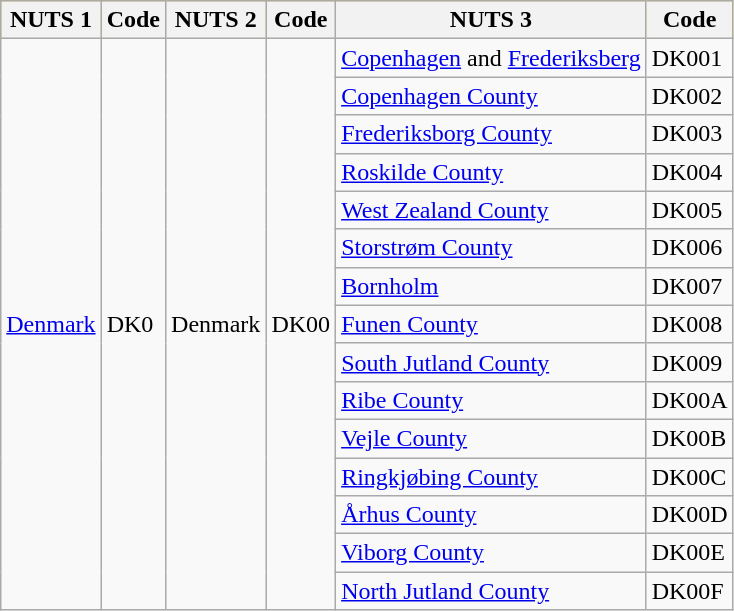<table class = "wikitable">
<tr style="background-color:#ffd700;text-align:center;border-bottom:none;">
<th>NUTS 1</th>
<th>Code</th>
<th>NUTS 2</th>
<th>Code</th>
<th>NUTS 3</th>
<th>Code</th>
</tr>
<tr valign="center">
<td rowspan="15"><a href='#'>Denmark</a></td>
<td rowspan="15">DK0</td>
<td rowspan="15">Denmark</td>
<td rowspan="15">DK00</td>
<td><a href='#'>Copenhagen</a> and <a href='#'>Frederiksberg</a></td>
<td>DK001</td>
</tr>
<tr>
<td><a href='#'>Copenhagen County</a></td>
<td>DK002</td>
</tr>
<tr>
<td><a href='#'>Frederiksborg County</a></td>
<td>DK003</td>
</tr>
<tr>
<td><a href='#'>Roskilde County</a></td>
<td>DK004</td>
</tr>
<tr>
<td><a href='#'>West Zealand County</a></td>
<td>DK005</td>
</tr>
<tr>
<td><a href='#'>Storstrøm County</a></td>
<td>DK006</td>
</tr>
<tr>
<td><a href='#'>Bornholm</a></td>
<td>DK007</td>
</tr>
<tr>
<td><a href='#'>Funen County</a></td>
<td>DK008</td>
</tr>
<tr>
<td><a href='#'>South Jutland County</a></td>
<td>DK009</td>
</tr>
<tr>
<td><a href='#'>Ribe County</a></td>
<td>DK00A</td>
</tr>
<tr>
<td><a href='#'>Vejle County</a></td>
<td>DK00B</td>
</tr>
<tr>
<td><a href='#'>Ringkjøbing County</a></td>
<td>DK00C</td>
</tr>
<tr>
<td><a href='#'>Århus County</a></td>
<td>DK00D</td>
</tr>
<tr>
<td><a href='#'>Viborg County</a></td>
<td>DK00E</td>
</tr>
<tr>
<td><a href='#'>North Jutland County</a></td>
<td>DK00F</td>
</tr>
</table>
